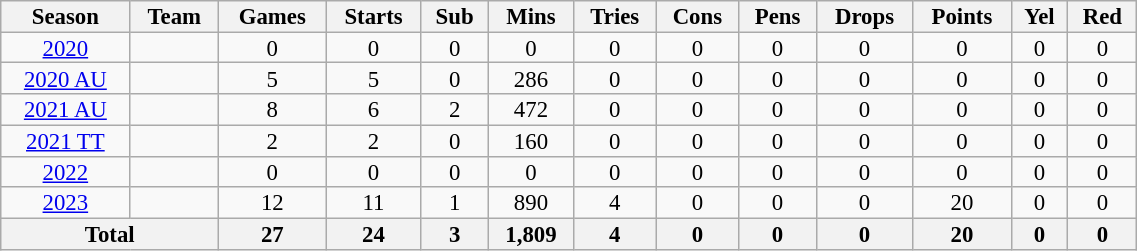<table class="wikitable" style="text-align:center; line-height:90%; font-size:95%; width:60%;">
<tr>
<th>Season</th>
<th>Team</th>
<th>Games</th>
<th>Starts</th>
<th>Sub</th>
<th>Mins</th>
<th>Tries</th>
<th>Cons</th>
<th>Pens</th>
<th>Drops</th>
<th>Points</th>
<th>Yel</th>
<th>Red</th>
</tr>
<tr>
<td><a href='#'>2020</a></td>
<td></td>
<td>0</td>
<td>0</td>
<td>0</td>
<td>0</td>
<td>0</td>
<td>0</td>
<td>0</td>
<td>0</td>
<td>0</td>
<td>0</td>
<td>0</td>
</tr>
<tr>
<td><a href='#'>2020 AU</a></td>
<td></td>
<td>5</td>
<td>5</td>
<td>0</td>
<td>286</td>
<td>0</td>
<td>0</td>
<td>0</td>
<td>0</td>
<td>0</td>
<td>0</td>
<td>0</td>
</tr>
<tr>
<td><a href='#'>2021 AU</a></td>
<td></td>
<td>8</td>
<td>6</td>
<td>2</td>
<td>472</td>
<td>0</td>
<td>0</td>
<td>0</td>
<td>0</td>
<td>0</td>
<td>0</td>
<td>0</td>
</tr>
<tr>
<td><a href='#'>2021 TT</a></td>
<td></td>
<td>2</td>
<td>2</td>
<td>0</td>
<td>160</td>
<td>0</td>
<td>0</td>
<td>0</td>
<td>0</td>
<td>0</td>
<td>0</td>
<td>0</td>
</tr>
<tr>
<td><a href='#'>2022</a></td>
<td></td>
<td>0</td>
<td>0</td>
<td>0</td>
<td>0</td>
<td>0</td>
<td>0</td>
<td>0</td>
<td>0</td>
<td>0</td>
<td>0</td>
<td>0</td>
</tr>
<tr>
<td><a href='#'>2023</a></td>
<td></td>
<td>12</td>
<td>11</td>
<td>1</td>
<td>890</td>
<td>4</td>
<td>0</td>
<td>0</td>
<td>0</td>
<td>20</td>
<td>0</td>
<td>0</td>
</tr>
<tr>
<th colspan="2">Total</th>
<th>27</th>
<th>24</th>
<th>3</th>
<th>1,809</th>
<th>4</th>
<th>0</th>
<th>0</th>
<th>0</th>
<th>20</th>
<th>0</th>
<th>0</th>
</tr>
</table>
